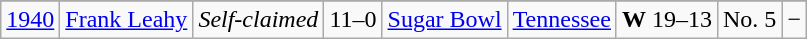<table class="wikitable">
<tr>
</tr>
<tr>
<td><a href='#'>1940</a></td>
<td><a href='#'>Frank Leahy</a></td>
<td><em>Self-claimed</em></td>
<td>11–0</td>
<td><a href='#'>Sugar Bowl</a></td>
<td><a href='#'>Tennessee</a></td>
<td><strong>W</strong> 19–13</td>
<td>No. 5</td>
<td>−</td>
</tr>
</table>
